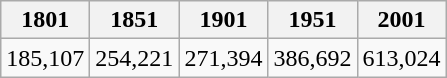<table class="wikitable">
<tr>
<th>1801</th>
<th>1851</th>
<th>1901</th>
<th>1951</th>
<th>2001</th>
</tr>
<tr>
<td>185,107</td>
<td>254,221</td>
<td>271,394</td>
<td>386,692</td>
<td>613,024</td>
</tr>
</table>
